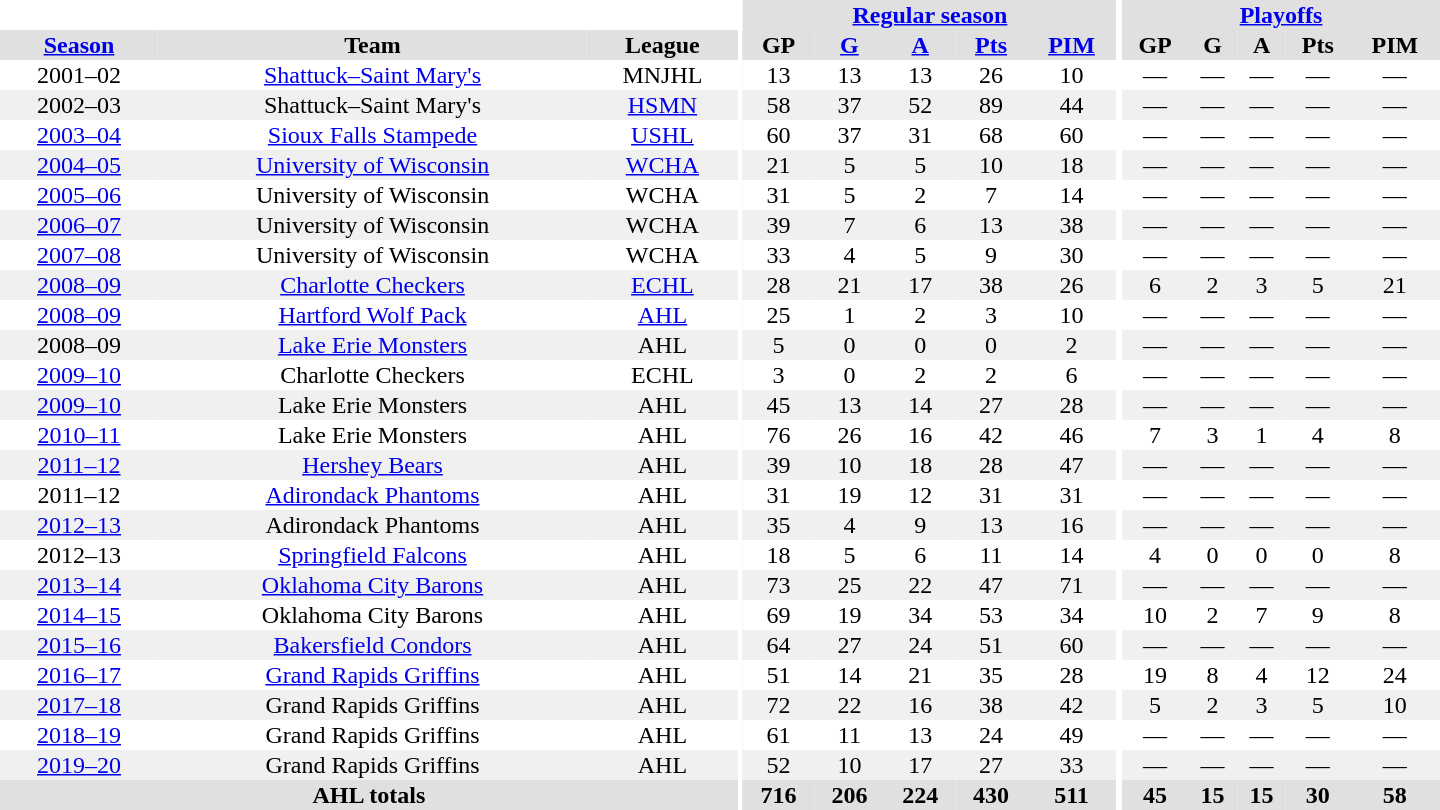<table border="0" cellpadding="1" cellspacing="0" style="text-align:center; width:60em">
<tr bgcolor="#e0e0e0">
<th colspan="3" bgcolor="#ffffff"></th>
<th rowspan="99" bgcolor="#ffffff"></th>
<th colspan="5"><a href='#'>Regular season</a></th>
<th rowspan="99" bgcolor="#ffffff"></th>
<th colspan="5"><a href='#'>Playoffs</a></th>
</tr>
<tr bgcolor="#e0e0e0">
<th><a href='#'>Season</a></th>
<th>Team</th>
<th>League</th>
<th>GP</th>
<th><a href='#'>G</a></th>
<th><a href='#'>A</a></th>
<th><a href='#'>Pts</a></th>
<th><a href='#'>PIM</a></th>
<th>GP</th>
<th>G</th>
<th>A</th>
<th>Pts</th>
<th>PIM</th>
</tr>
<tr>
<td>2001–02</td>
<td><a href='#'>Shattuck–Saint Mary's</a></td>
<td>MNJHL</td>
<td>13</td>
<td>13</td>
<td>13</td>
<td>26</td>
<td>10</td>
<td>—</td>
<td>—</td>
<td>—</td>
<td>—</td>
<td>—</td>
</tr>
<tr bgcolor=#f0f0f0>
<td>2002–03</td>
<td>Shattuck–Saint Mary's</td>
<td><a href='#'>HSMN</a></td>
<td>58</td>
<td>37</td>
<td>52</td>
<td>89</td>
<td>44</td>
<td>—</td>
<td>—</td>
<td>—</td>
<td>—</td>
<td>—</td>
</tr>
<tr>
<td><a href='#'>2003–04</a></td>
<td><a href='#'>Sioux Falls Stampede</a></td>
<td><a href='#'>USHL</a></td>
<td>60</td>
<td>37</td>
<td>31</td>
<td>68</td>
<td>60</td>
<td>—</td>
<td>—</td>
<td>—</td>
<td>—</td>
<td>—</td>
</tr>
<tr bgcolor=#f0f0f0>
<td><a href='#'>2004–05</a></td>
<td><a href='#'>University of Wisconsin</a></td>
<td><a href='#'>WCHA</a></td>
<td>21</td>
<td>5</td>
<td>5</td>
<td>10</td>
<td>18</td>
<td>—</td>
<td>—</td>
<td>—</td>
<td>—</td>
<td>—</td>
</tr>
<tr>
<td><a href='#'>2005–06</a></td>
<td>University of Wisconsin</td>
<td>WCHA</td>
<td>31</td>
<td>5</td>
<td>2</td>
<td>7</td>
<td>14</td>
<td>—</td>
<td>—</td>
<td>—</td>
<td>—</td>
<td>—</td>
</tr>
<tr bgcolor=#f0f0f0>
<td><a href='#'>2006–07</a></td>
<td>University of Wisconsin</td>
<td>WCHA</td>
<td>39</td>
<td>7</td>
<td>6</td>
<td>13</td>
<td>38</td>
<td>—</td>
<td>—</td>
<td>—</td>
<td>—</td>
<td>—</td>
</tr>
<tr>
<td><a href='#'>2007–08</a></td>
<td>University of Wisconsin</td>
<td>WCHA</td>
<td>33</td>
<td>4</td>
<td>5</td>
<td>9</td>
<td>30</td>
<td>—</td>
<td>—</td>
<td>—</td>
<td>—</td>
<td>—</td>
</tr>
<tr bgcolor=#f0f0f0>
<td><a href='#'>2008–09</a></td>
<td><a href='#'>Charlotte Checkers</a></td>
<td><a href='#'>ECHL</a></td>
<td>28</td>
<td>21</td>
<td>17</td>
<td>38</td>
<td>26</td>
<td>6</td>
<td>2</td>
<td>3</td>
<td>5</td>
<td>21</td>
</tr>
<tr>
<td><a href='#'>2008–09</a></td>
<td><a href='#'>Hartford Wolf Pack</a></td>
<td><a href='#'>AHL</a></td>
<td>25</td>
<td>1</td>
<td>2</td>
<td>3</td>
<td>10</td>
<td>—</td>
<td>—</td>
<td>—</td>
<td>—</td>
<td>—</td>
</tr>
<tr bgcolor=#f0f0f0>
<td>2008–09</td>
<td><a href='#'>Lake Erie Monsters</a></td>
<td>AHL</td>
<td>5</td>
<td>0</td>
<td>0</td>
<td>0</td>
<td>2</td>
<td>—</td>
<td>—</td>
<td>—</td>
<td>—</td>
<td>—</td>
</tr>
<tr>
<td><a href='#'>2009–10</a></td>
<td>Charlotte Checkers</td>
<td>ECHL</td>
<td>3</td>
<td>0</td>
<td>2</td>
<td>2</td>
<td>6</td>
<td>—</td>
<td>—</td>
<td>—</td>
<td>—</td>
<td>—</td>
</tr>
<tr bgcolor=#f0f0f0>
<td><a href='#'>2009–10</a></td>
<td>Lake Erie Monsters</td>
<td>AHL</td>
<td>45</td>
<td>13</td>
<td>14</td>
<td>27</td>
<td>28</td>
<td>—</td>
<td>—</td>
<td>—</td>
<td>—</td>
<td>—</td>
</tr>
<tr>
<td><a href='#'>2010–11</a></td>
<td>Lake Erie Monsters</td>
<td>AHL</td>
<td>76</td>
<td>26</td>
<td>16</td>
<td>42</td>
<td>46</td>
<td>7</td>
<td>3</td>
<td>1</td>
<td>4</td>
<td>8</td>
</tr>
<tr bgcolor=#f0f0f0>
<td><a href='#'>2011–12</a></td>
<td><a href='#'>Hershey Bears</a></td>
<td>AHL</td>
<td>39</td>
<td>10</td>
<td>18</td>
<td>28</td>
<td>47</td>
<td>—</td>
<td>—</td>
<td>—</td>
<td>—</td>
<td>—</td>
</tr>
<tr>
<td>2011–12</td>
<td><a href='#'>Adirondack Phantoms</a></td>
<td>AHL</td>
<td>31</td>
<td>19</td>
<td>12</td>
<td>31</td>
<td>31</td>
<td>—</td>
<td>—</td>
<td>—</td>
<td>—</td>
<td>—</td>
</tr>
<tr bgcolor=#f0f0f0>
<td><a href='#'>2012–13</a></td>
<td>Adirondack Phantoms</td>
<td>AHL</td>
<td>35</td>
<td>4</td>
<td>9</td>
<td>13</td>
<td>16</td>
<td>—</td>
<td>—</td>
<td>—</td>
<td>—</td>
<td>—</td>
</tr>
<tr>
<td>2012–13</td>
<td><a href='#'>Springfield Falcons</a></td>
<td>AHL</td>
<td>18</td>
<td>5</td>
<td>6</td>
<td>11</td>
<td>14</td>
<td>4</td>
<td>0</td>
<td>0</td>
<td>0</td>
<td>8</td>
</tr>
<tr bgcolor=#f0f0f0>
<td><a href='#'>2013–14</a></td>
<td><a href='#'>Oklahoma City Barons</a></td>
<td>AHL</td>
<td>73</td>
<td>25</td>
<td>22</td>
<td>47</td>
<td>71</td>
<td>—</td>
<td>—</td>
<td>—</td>
<td>—</td>
<td>—</td>
</tr>
<tr>
<td><a href='#'>2014–15</a></td>
<td>Oklahoma City Barons</td>
<td>AHL</td>
<td>69</td>
<td>19</td>
<td>34</td>
<td>53</td>
<td>34</td>
<td>10</td>
<td>2</td>
<td>7</td>
<td>9</td>
<td>8</td>
</tr>
<tr bgcolor=#f0f0f0>
<td><a href='#'>2015–16</a></td>
<td><a href='#'>Bakersfield Condors</a></td>
<td>AHL</td>
<td>64</td>
<td>27</td>
<td>24</td>
<td>51</td>
<td>60</td>
<td>—</td>
<td>—</td>
<td>—</td>
<td>—</td>
<td>—</td>
</tr>
<tr>
<td><a href='#'>2016–17</a></td>
<td><a href='#'>Grand Rapids Griffins</a></td>
<td>AHL</td>
<td>51</td>
<td>14</td>
<td>21</td>
<td>35</td>
<td>28</td>
<td>19</td>
<td>8</td>
<td>4</td>
<td>12</td>
<td>24</td>
</tr>
<tr bgcolor=#f0f0f0>
<td><a href='#'>2017–18</a></td>
<td>Grand Rapids Griffins</td>
<td>AHL</td>
<td>72</td>
<td>22</td>
<td>16</td>
<td>38</td>
<td>42</td>
<td>5</td>
<td>2</td>
<td>3</td>
<td>5</td>
<td>10</td>
</tr>
<tr>
<td><a href='#'>2018–19</a></td>
<td>Grand Rapids Griffins</td>
<td>AHL</td>
<td>61</td>
<td>11</td>
<td>13</td>
<td>24</td>
<td>49</td>
<td>—</td>
<td>—</td>
<td>—</td>
<td>—</td>
<td>—</td>
</tr>
<tr bgcolor=#f0f0f0>
<td><a href='#'>2019–20</a></td>
<td>Grand Rapids Griffins</td>
<td>AHL</td>
<td>52</td>
<td>10</td>
<td>17</td>
<td>27</td>
<td>33</td>
<td>—</td>
<td>—</td>
<td>—</td>
<td>—</td>
<td>—</td>
</tr>
<tr bgcolor="#e0e0e0">
<th colspan="3">AHL totals</th>
<th>716</th>
<th>206</th>
<th>224</th>
<th>430</th>
<th>511</th>
<th>45</th>
<th>15</th>
<th>15</th>
<th>30</th>
<th>58</th>
</tr>
</table>
